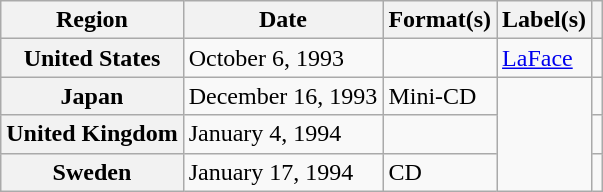<table class="wikitable plainrowheaders">
<tr>
<th scope="col">Region</th>
<th scope="col">Date</th>
<th scope="col">Format(s)</th>
<th scope="col">Label(s)</th>
<th scope="col"></th>
</tr>
<tr>
<th scope="row">United States</th>
<td>October 6, 1993</td>
<td></td>
<td><a href='#'>LaFace</a></td>
<td></td>
</tr>
<tr>
<th scope="row">Japan</th>
<td>December 16, 1993</td>
<td>Mini-CD</td>
<td rowspan="3"></td>
<td></td>
</tr>
<tr>
<th scope="row">United Kingdom</th>
<td>January 4, 1994</td>
<td></td>
<td></td>
</tr>
<tr>
<th scope="row">Sweden</th>
<td>January 17, 1994</td>
<td>CD</td>
<td></td>
</tr>
</table>
